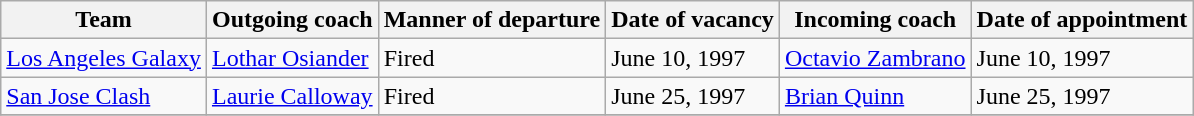<table class="wikitable sortable">
<tr>
<th>Team</th>
<th>Outgoing coach</th>
<th>Manner of departure</th>
<th>Date of vacancy</th>
<th>Incoming coach</th>
<th>Date of appointment</th>
</tr>
<tr>
<td><a href='#'>Los Angeles Galaxy</a></td>
<td> <a href='#'>Lothar Osiander</a></td>
<td>Fired</td>
<td>June 10, 1997</td>
<td> <a href='#'>Octavio Zambrano</a></td>
<td>June 10, 1997</td>
</tr>
<tr>
<td><a href='#'>San Jose Clash</a></td>
<td> <a href='#'>Laurie Calloway</a></td>
<td>Fired</td>
<td>June 25, 1997</td>
<td> <a href='#'>Brian Quinn</a></td>
<td>June 25, 1997</td>
</tr>
<tr>
</tr>
</table>
